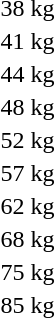<table>
<tr>
<td rowspan=2>38 kg</td>
<td rowspan=2></td>
<td rowspan=2></td>
<td></td>
</tr>
<tr>
<td></td>
</tr>
<tr>
<td>41 kg</td>
<td></td>
<td></td>
<td></td>
</tr>
<tr>
<td rowspan=2>44 kg</td>
<td rowspan=2></td>
<td rowspan=2></td>
<td></td>
</tr>
<tr>
<td></td>
</tr>
<tr>
<td rowspan=2>48 kg</td>
<td rowspan=2></td>
<td rowspan=2></td>
<td></td>
</tr>
<tr>
<td></td>
</tr>
<tr>
<td rowspan=2>52 kg</td>
<td rowspan=2></td>
<td rowspan=2></td>
<td></td>
</tr>
<tr>
<td></td>
</tr>
<tr>
<td rowspan=2>57 kg</td>
<td rowspan=2></td>
<td rowspan=2></td>
<td></td>
</tr>
<tr>
<td></td>
</tr>
<tr>
<td rowspan=2>62 kg</td>
<td rowspan=2></td>
<td rowspan=2></td>
<td></td>
</tr>
<tr>
<td></td>
</tr>
<tr>
<td rowspan=2>68 kg</td>
<td rowspan=2></td>
<td rowspan=2></td>
<td></td>
</tr>
<tr>
<td></td>
</tr>
<tr>
<td>75 kg</td>
<td></td>
<td></td>
<td></td>
</tr>
<tr>
<td>85 kg</td>
<td></td>
<td></td>
<td></td>
</tr>
</table>
